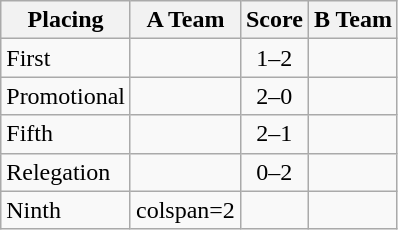<table class=wikitable style="border:1px solid #AAAAAA;">
<tr>
<th>Placing</th>
<th>A Team</th>
<th>Score</th>
<th>B Team</th>
</tr>
<tr>
<td>First</td>
<td></td>
<td align="center">1–2</td>
<td><strong></strong></td>
</tr>
<tr>
<td>Promotional</td>
<td><strong></strong></td>
<td align="center">2–0</td>
<td></td>
</tr>
<tr>
<td>Fifth</td>
<td><strong></strong></td>
<td align="center">2–1</td>
<td></td>
</tr>
<tr>
<td>Relegation</td>
<td><em></em></td>
<td align="center">0–2</td>
<td><strong></strong></td>
</tr>
<tr>
<td>Ninth</td>
<td>colspan=2 </td>
<td><em></em></td>
</tr>
</table>
